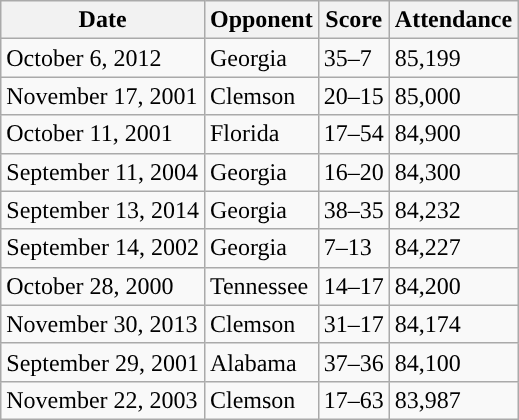<table class="wikitable">
<tr>
<th>Date</th>
<th>Opponent</th>
<th>Score</th>
<th>Attendance</th>
</tr>
<tr>
<td>October 6, 2012</td>
<td>Georgia</td>
<td>35–7</td>
<td>85,199</td>
</tr>
<tr>
<td>November 17, 2001</td>
<td>Clemson</td>
<td>20–15</td>
<td>85,000</td>
</tr>
<tr>
<td>October 11, 2001</td>
<td>Florida</td>
<td>17–54</td>
<td>84,900</td>
</tr>
<tr>
<td>September 11, 2004</td>
<td>Georgia</td>
<td>16–20</td>
<td>84,300</td>
</tr>
<tr>
<td>September 13, 2014</td>
<td>Georgia</td>
<td>38–35</td>
<td>84,232</td>
</tr>
<tr>
<td>September 14, 2002</td>
<td>Georgia</td>
<td>7–13</td>
<td>84,227</td>
</tr>
<tr>
<td>October 28, 2000</td>
<td>Tennessee</td>
<td>14–17</td>
<td>84,200</td>
</tr>
<tr>
<td>November 30, 2013</td>
<td>Clemson</td>
<td>31–17</td>
<td>84,174</td>
</tr>
<tr>
<td>September 29, 2001</td>
<td>Alabama</td>
<td>37–36</td>
<td>84,100</td>
</tr>
<tr>
<td>November 22, 2003</td>
<td>Clemson</td>
<td>17–63</td>
<td>83,987</td>
</tr>
</table>
